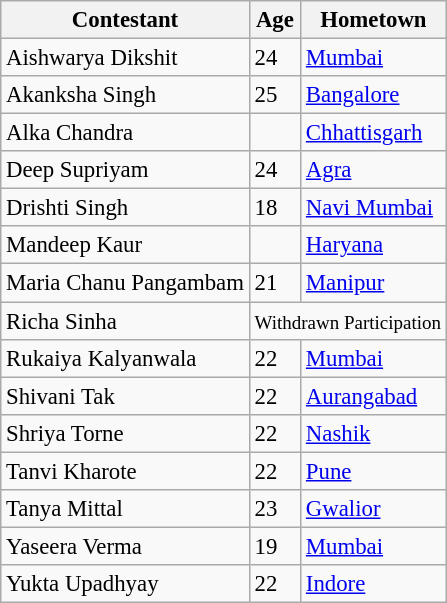<table class="wikitable sortable" style="font-size: 95%;">
<tr>
<th>Contestant</th>
<th>Age</th>
<th>Hometown</th>
</tr>
<tr>
<td>Aishwarya Dikshit</td>
<td>24</td>
<td><a href='#'>Mumbai</a></td>
</tr>
<tr>
<td>Akanksha Singh</td>
<td>25</td>
<td><a href='#'>Bangalore</a></td>
</tr>
<tr>
<td>Alka Chandra</td>
<td></td>
<td><a href='#'>Chhattisgarh</a></td>
</tr>
<tr>
<td>Deep Supriyam</td>
<td>24</td>
<td><a href='#'>Agra</a></td>
</tr>
<tr>
<td>Drishti Singh</td>
<td>18</td>
<td><a href='#'>Navi Mumbai</a></td>
</tr>
<tr>
<td>Mandeep Kaur</td>
<td></td>
<td><a href='#'>Haryana</a></td>
</tr>
<tr>
<td>Maria Chanu Pangambam</td>
<td>21</td>
<td><a href='#'>Manipur</a></td>
</tr>
<tr>
<td>Richa Sinha</td>
<td align="center" colspan=2><small>Withdrawn Participation</small></td>
</tr>
<tr>
<td>Rukaiya Kalyanwala</td>
<td>22</td>
<td><a href='#'>Mumbai</a></td>
</tr>
<tr>
<td>Shivani Tak</td>
<td>22</td>
<td><a href='#'>Aurangabad</a></td>
</tr>
<tr>
<td>Shriya Torne</td>
<td>22</td>
<td><a href='#'>Nashik</a></td>
</tr>
<tr>
<td>Tanvi Kharote</td>
<td>22</td>
<td><a href='#'>Pune</a></td>
</tr>
<tr>
<td>Tanya Mittal</td>
<td>23</td>
<td><a href='#'>Gwalior</a></td>
</tr>
<tr>
<td>Yaseera Verma</td>
<td>19</td>
<td><a href='#'>Mumbai</a></td>
</tr>
<tr>
<td>Yukta Upadhyay</td>
<td>22</td>
<td><a href='#'>Indore</a></td>
</tr>
</table>
